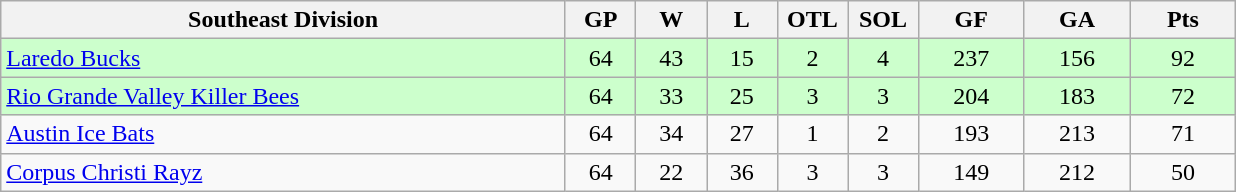<table class="wikitable">
<tr>
<th width="40%" bgcolor="#e0e0e0">Southeast Division</th>
<th width="5%" bgcolor="#e0e0e0">GP</th>
<th width="5%" bgcolor="#e0e0e0">W</th>
<th width="5%" bgcolor="#e0e0e0">L</th>
<th width="5%" bgcolor="#e0e0e0">OTL</th>
<th width="5%" bgcolor="#e0e0e0">SOL</th>
<th width="7.5%" bgcolor="#e0e0e0">GF</th>
<th width="7.5%" bgcolor="#e0e0e0">GA</th>
<th width="7.5%" bgcolor="#e0e0e0">Pts</th>
</tr>
<tr align="center" bgcolor="#CCFFCC">
<td align="left"><a href='#'>Laredo Bucks</a></td>
<td>64</td>
<td>43</td>
<td>15</td>
<td>2</td>
<td>4</td>
<td>237</td>
<td>156</td>
<td>92</td>
</tr>
<tr align="center" bgcolor="#CCFFCC">
<td align="left"><a href='#'>Rio Grande Valley Killer Bees</a></td>
<td>64</td>
<td>33</td>
<td>25</td>
<td>3</td>
<td>3</td>
<td>204</td>
<td>183</td>
<td>72</td>
</tr>
<tr align="center">
<td align="left"><a href='#'>Austin Ice Bats</a></td>
<td>64</td>
<td>34</td>
<td>27</td>
<td>1</td>
<td>2</td>
<td>193</td>
<td>213</td>
<td>71</td>
</tr>
<tr align="center">
<td align="left"><a href='#'>Corpus Christi Rayz</a></td>
<td>64</td>
<td>22</td>
<td>36</td>
<td>3</td>
<td>3</td>
<td>149</td>
<td>212</td>
<td>50</td>
</tr>
</table>
